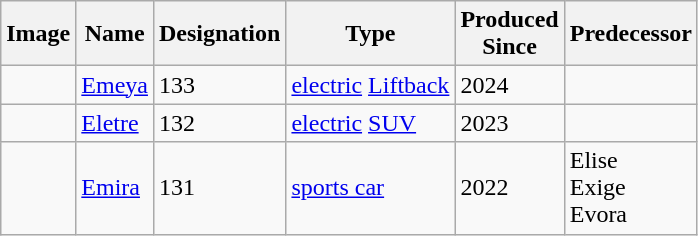<table class="wikitable sortable">
<tr>
<th>Image</th>
<th>Name</th>
<th>Designation</th>
<th>Type</th>
<th>Produced<br>Since</th>
<th>Predecessor</th>
</tr>
<tr>
<td></td>
<td><a href='#'>Emeya</a></td>
<td>133</td>
<td><a href='#'>electric</a> <a href='#'>Liftback</a></td>
<td>2024</td>
<td></td>
</tr>
<tr>
<td></td>
<td><a href='#'>Eletre</a></td>
<td>132</td>
<td><a href='#'>electric</a> <a href='#'>SUV</a></td>
<td>2023</td>
<td></td>
</tr>
<tr>
<td></td>
<td><a href='#'>Emira</a></td>
<td>131</td>
<td><a href='#'>sports car</a></td>
<td>2022</td>
<td>Elise<br>Exige<br>Evora</td>
</tr>
</table>
